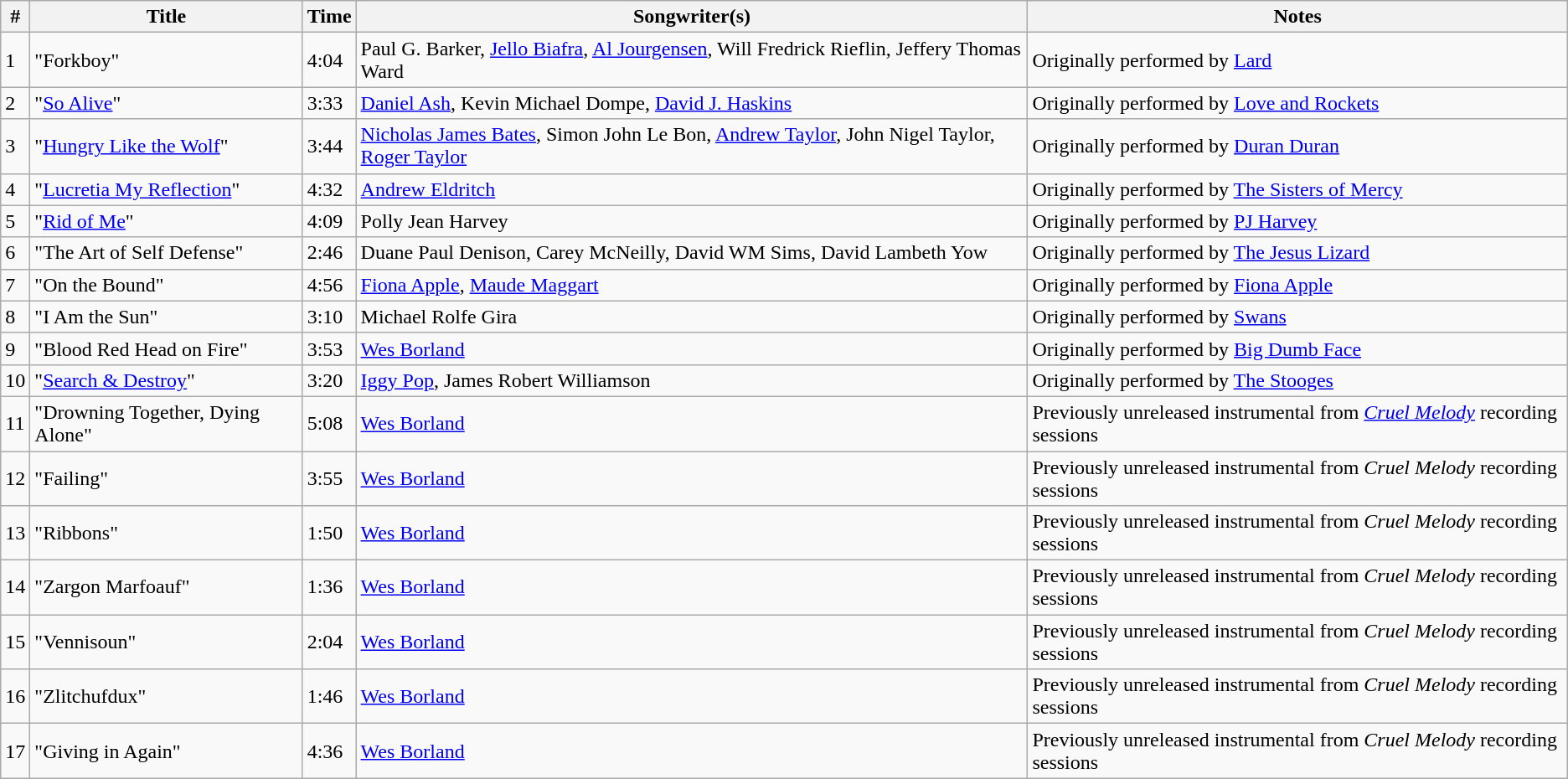<table class="wikitable">
<tr>
<th align="center">#</th>
<th align="center">Title</th>
<th align="center">Time</th>
<th align="center">Songwriter(s)</th>
<th align="center">Notes</th>
</tr>
<tr>
<td>1</td>
<td>"Forkboy"</td>
<td>4:04</td>
<td>Paul G. Barker, <a href='#'>Jello Biafra</a>, <a href='#'>Al Jourgensen</a>, Will Fredrick Rieflin, Jeffery Thomas Ward</td>
<td>Originally performed by <a href='#'>Lard</a></td>
</tr>
<tr>
<td>2</td>
<td>"<a href='#'>So Alive</a>"</td>
<td>3:33</td>
<td><a href='#'>Daniel Ash</a>, Kevin Michael Dompe, <a href='#'>David J. Haskins</a></td>
<td>Originally performed by <a href='#'>Love and Rockets</a></td>
</tr>
<tr>
<td>3</td>
<td>"<a href='#'>Hungry Like the Wolf</a>"</td>
<td>3:44</td>
<td><a href='#'>Nicholas James Bates</a>, Simon John Le Bon, <a href='#'>Andrew Taylor</a>, John Nigel Taylor, <a href='#'>Roger Taylor</a></td>
<td>Originally performed by <a href='#'>Duran Duran</a></td>
</tr>
<tr>
<td>4</td>
<td>"<a href='#'>Lucretia My Reflection</a>"</td>
<td>4:32</td>
<td><a href='#'>Andrew Eldritch</a></td>
<td>Originally performed by <a href='#'>The Sisters of Mercy</a></td>
</tr>
<tr>
<td>5</td>
<td>"<a href='#'>Rid of Me</a>"</td>
<td>4:09</td>
<td>Polly Jean Harvey</td>
<td>Originally performed by <a href='#'>PJ Harvey</a></td>
</tr>
<tr>
<td>6</td>
<td>"The Art of Self Defense"</td>
<td>2:46</td>
<td>Duane Paul Denison, Carey McNeilly, David WM Sims, David Lambeth Yow</td>
<td>Originally performed by <a href='#'>The Jesus Lizard</a></td>
</tr>
<tr>
<td>7</td>
<td>"On the Bound"</td>
<td>4:56</td>
<td><a href='#'>Fiona Apple</a>, <a href='#'>Maude Maggart</a></td>
<td>Originally performed by <a href='#'>Fiona Apple</a></td>
</tr>
<tr>
<td>8</td>
<td>"I Am the Sun"</td>
<td>3:10</td>
<td>Michael Rolfe Gira</td>
<td>Originally performed by <a href='#'>Swans</a></td>
</tr>
<tr>
<td>9</td>
<td>"Blood Red Head on Fire"</td>
<td>3:53</td>
<td><a href='#'>Wes Borland</a></td>
<td>Originally performed by <a href='#'>Big Dumb Face</a></td>
</tr>
<tr>
<td>10</td>
<td>"<a href='#'>Search & Destroy</a>"</td>
<td>3:20</td>
<td><a href='#'>Iggy Pop</a>, James Robert Williamson</td>
<td>Originally performed by <a href='#'>The Stooges</a></td>
</tr>
<tr>
<td>11</td>
<td>"Drowning Together, Dying Alone"</td>
<td>5:08</td>
<td><a href='#'>Wes Borland</a></td>
<td>Previously unreleased instrumental from <em><a href='#'>Cruel Melody</a></em> recording sessions</td>
</tr>
<tr>
<td>12</td>
<td>"Failing"</td>
<td>3:55</td>
<td><a href='#'>Wes Borland</a></td>
<td>Previously unreleased instrumental from <em>Cruel Melody</em> recording sessions</td>
</tr>
<tr>
<td>13</td>
<td>"Ribbons"</td>
<td>1:50</td>
<td><a href='#'>Wes Borland</a></td>
<td>Previously unreleased instrumental from <em>Cruel Melody</em> recording sessions</td>
</tr>
<tr>
<td>14</td>
<td>"Zargon Marfoauf"</td>
<td>1:36</td>
<td><a href='#'>Wes Borland</a></td>
<td>Previously unreleased instrumental from <em>Cruel Melody</em> recording sessions</td>
</tr>
<tr>
<td>15</td>
<td>"Vennisoun"</td>
<td>2:04</td>
<td><a href='#'>Wes Borland</a></td>
<td>Previously unreleased instrumental from <em>Cruel Melody</em> recording sessions</td>
</tr>
<tr>
<td>16</td>
<td>"Zlitchufdux"</td>
<td>1:46</td>
<td><a href='#'>Wes Borland</a></td>
<td>Previously unreleased instrumental from <em>Cruel Melody</em> recording sessions</td>
</tr>
<tr>
<td>17</td>
<td>"Giving in Again"</td>
<td>4:36</td>
<td><a href='#'>Wes Borland</a></td>
<td>Previously unreleased instrumental from <em>Cruel Melody</em> recording sessions</td>
</tr>
</table>
